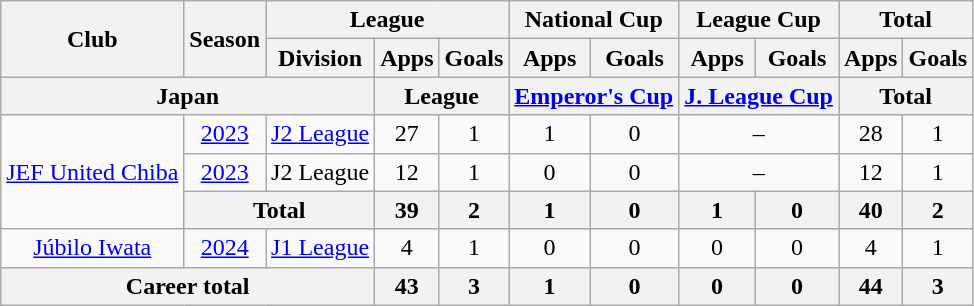<table class="wikitable" style="text-align:center">
<tr>
<th rowspan=2>Club</th>
<th rowspan=2>Season</th>
<th colspan=3>League</th>
<th colspan=2>National Cup</th>
<th colspan=2>League Cup</th>
<th colspan=2>Total</th>
</tr>
<tr>
<th>Division</th>
<th>Apps</th>
<th>Goals</th>
<th>Apps</th>
<th>Goals</th>
<th>Apps</th>
<th>Goals</th>
<th>Apps</th>
<th>Goals</th>
</tr>
<tr>
<th colspan=3>Japan</th>
<th colspan=2>League</th>
<th colspan=2><a href='#'>Emperor's Cup</a></th>
<th colspan=2><a href='#'>J. League Cup</a></th>
<th colspan=2>Total</th>
</tr>
<tr>
<td rowspan="3"><a href='#'>JEF United Chiba</a></td>
<td><a href='#'>2023</a></td>
<td><a href='#'>J2 League</a></td>
<td>27</td>
<td>1</td>
<td>1</td>
<td>0</td>
<td colspan="2">–</td>
<td>28</td>
<td>1</td>
</tr>
<tr>
<td><a href='#'>2023</a></td>
<td>J2 League</td>
<td>12</td>
<td>1</td>
<td>0</td>
<td>0</td>
<td colspan="2">–</td>
<td>12</td>
<td>1</td>
</tr>
<tr>
<th colspan="2">Total</th>
<th>39</th>
<th>2</th>
<th>1</th>
<th>0</th>
<th>1</th>
<th>0</th>
<th>40</th>
<th>2</th>
</tr>
<tr>
<td rowspan="1"><a href='#'>Júbilo Iwata</a></td>
<td><a href='#'>2024</a></td>
<td><a href='#'>J1 League</a></td>
<td>4</td>
<td>1</td>
<td>0</td>
<td>0</td>
<td>0</td>
<td>0</td>
<td>4</td>
<td>1</td>
</tr>
<tr>
<th colspan=3>Career total</th>
<th>43</th>
<th>3</th>
<th>1</th>
<th>0</th>
<th>0</th>
<th>0</th>
<th>44</th>
<th>3</th>
</tr>
</table>
